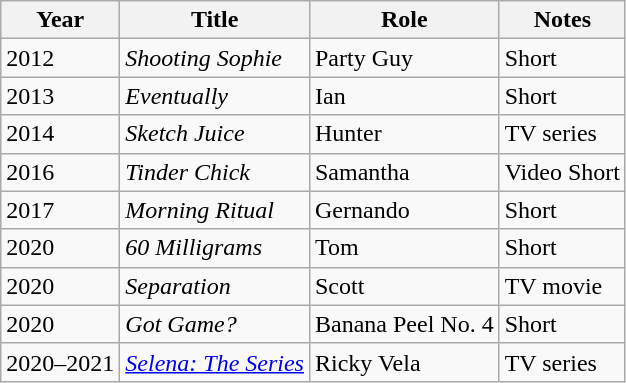<table class="wikitable">
<tr>
<th>Year</th>
<th>Title</th>
<th>Role</th>
<th>Notes</th>
</tr>
<tr>
<td>2012</td>
<td><em>Shooting Sophie</em></td>
<td>Party Guy</td>
<td>Short</td>
</tr>
<tr>
<td>2013</td>
<td><em>Eventually</em></td>
<td>Ian</td>
<td>Short</td>
</tr>
<tr>
<td>2014</td>
<td><em>Sketch Juice</em></td>
<td>Hunter</td>
<td>TV series</td>
</tr>
<tr>
<td>2016</td>
<td><em>Tinder Chick</em></td>
<td>Samantha</td>
<td>Video Short</td>
</tr>
<tr>
<td>2017</td>
<td><em>Morning Ritual</em></td>
<td>Gernando</td>
<td>Short</td>
</tr>
<tr>
<td>2020</td>
<td><em>60 Milligrams</em></td>
<td>Tom</td>
<td>Short</td>
</tr>
<tr>
<td>2020</td>
<td><em>Separation</em></td>
<td>Scott</td>
<td>TV movie</td>
</tr>
<tr>
<td>2020</td>
<td><em>Got Game?</em></td>
<td>Banana Peel No. 4</td>
<td>Short</td>
</tr>
<tr>
<td>2020–2021</td>
<td><em><a href='#'>Selena: The Series</a></em></td>
<td>Ricky Vela</td>
<td>TV series</td>
</tr>
</table>
